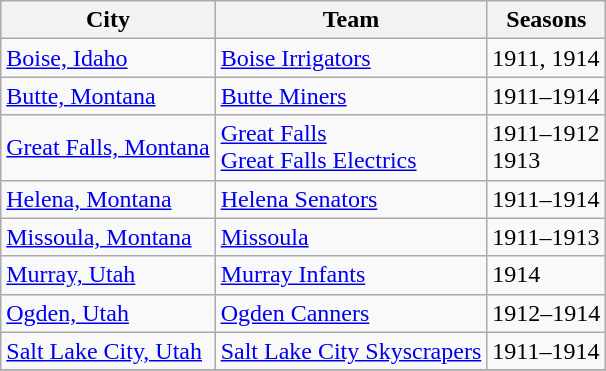<table class=wikitable>
<tr>
<th>City</th>
<th>Team</th>
<th>Seasons</th>
</tr>
<tr>
<td><a href='#'>Boise, Idaho</a></td>
<td><a href='#'>Boise Irrigators</a></td>
<td>1911, 1914</td>
</tr>
<tr>
<td><a href='#'>Butte, Montana</a></td>
<td><a href='#'>Butte Miners</a></td>
<td>1911–1914</td>
</tr>
<tr>
<td><a href='#'>Great Falls, Montana</a></td>
<td><a href='#'>Great Falls</a><br><a href='#'>Great Falls Electrics</a></td>
<td>1911–1912<br>1913</td>
</tr>
<tr>
<td><a href='#'>Helena, Montana</a></td>
<td><a href='#'>Helena Senators</a></td>
<td>1911–1914</td>
</tr>
<tr>
<td><a href='#'>Missoula, Montana</a></td>
<td><a href='#'>Missoula</a></td>
<td>1911–1913</td>
</tr>
<tr>
<td><a href='#'>Murray, Utah</a></td>
<td><a href='#'>Murray Infants</a></td>
<td>1914</td>
</tr>
<tr>
<td><a href='#'>Ogden, Utah</a></td>
<td><a href='#'>Ogden Canners</a></td>
<td>1912–1914</td>
</tr>
<tr>
<td><a href='#'>Salt Lake City, Utah</a></td>
<td><a href='#'>Salt Lake City Skyscrapers</a></td>
<td>1911–1914</td>
</tr>
<tr>
</tr>
</table>
